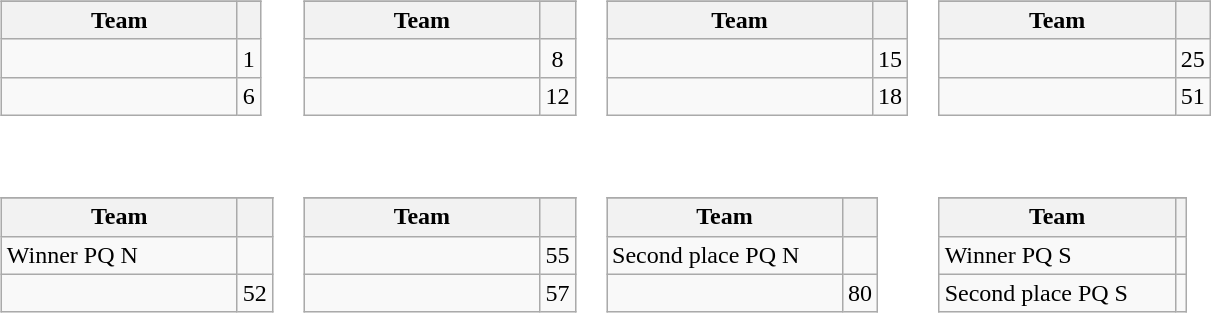<table>
<tr valign=top>
<td><br><table class="wikitable">
<tr>
</tr>
<tr>
<th width=150>Team</th>
<th></th>
</tr>
<tr>
<td></td>
<td align=center>1</td>
</tr>
<tr>
<td></td>
<td align=center>6</td>
</tr>
</table>
</td>
<td><br><table class="wikitable">
<tr>
</tr>
<tr>
<th width=150>Team</th>
<th></th>
</tr>
<tr>
<td></td>
<td align=center>8</td>
</tr>
<tr>
<td></td>
<td align=center>12</td>
</tr>
</table>
</td>
<td><br><table class="wikitable">
<tr>
</tr>
<tr>
<th width=170>Team</th>
<th></th>
</tr>
<tr>
<td></td>
<td align=center>15</td>
</tr>
<tr>
<td></td>
<td align=center>18</td>
</tr>
</table>
</td>
<td><br><table class="wikitable">
<tr>
</tr>
<tr>
<th width=150>Team</th>
<th></th>
</tr>
<tr>
<td></td>
<td align=center>25</td>
</tr>
<tr>
<td></td>
<td align=center>51</td>
</tr>
</table>
</td>
</tr>
<tr valign=top>
<td><br><table class="wikitable">
<tr>
</tr>
<tr>
<th width=150>Team</th>
<th></th>
</tr>
<tr>
<td>Winner PQ N</td>
<td align=center></td>
</tr>
<tr>
<td></td>
<td align=center>52</td>
</tr>
</table>
</td>
<td><br><table class="wikitable">
<tr>
</tr>
<tr>
<th width=150>Team</th>
<th></th>
</tr>
<tr>
<td></td>
<td align=center>55</td>
</tr>
<tr>
<td></td>
<td align=center>57</td>
</tr>
</table>
</td>
<td><br><table class="wikitable">
<tr>
</tr>
<tr>
<th width=150>Team</th>
<th></th>
</tr>
<tr>
<td>Second place PQ N</td>
<td align=center></td>
</tr>
<tr>
<td></td>
<td align=center>80</td>
</tr>
</table>
</td>
<td><br><table class="wikitable">
<tr>
</tr>
<tr>
<th width=150>Team</th>
<th></th>
</tr>
<tr>
<td>Winner PQ S</td>
<td align=center></td>
</tr>
<tr>
<td>Second place PQ S</td>
<td align=center></td>
</tr>
</table>
</td>
</tr>
</table>
